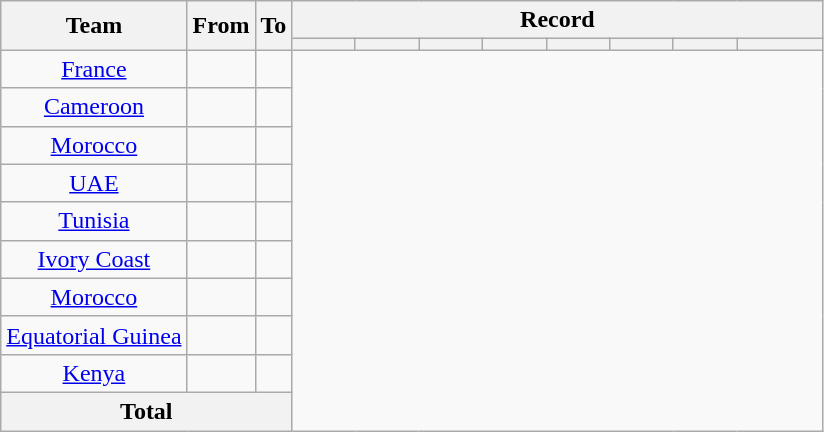<table class=wikitable style=text-align:center>
<tr>
<th rowspan=2>Team</th>
<th rowspan=2>From</th>
<th rowspan=2>To</th>
<th colspan=8>Record</th>
</tr>
<tr>
<th width="35"></th>
<th width="35"></th>
<th width="35"></th>
<th width="35"></th>
<th width="35"></th>
<th width="35"></th>
<th width="35"></th>
<th width="50"></th>
</tr>
<tr>
<td><a href='#'>France</a></td>
<td></td>
<td><br></td>
</tr>
<tr>
<td><a href='#'>Cameroon</a></td>
<td></td>
<td><br></td>
</tr>
<tr>
<td><a href='#'>Morocco</a></td>
<td></td>
<td><br></td>
</tr>
<tr>
<td><a href='#'>UAE</a></td>
<td></td>
<td><br></td>
</tr>
<tr>
<td><a href='#'>Tunisia</a></td>
<td></td>
<td><br></td>
</tr>
<tr>
<td><a href='#'>Ivory Coast</a></td>
<td></td>
<td><br></td>
</tr>
<tr>
<td><a href='#'>Morocco</a></td>
<td></td>
<td><br></td>
</tr>
<tr>
<td><a href='#'>Equatorial Guinea</a></td>
<td></td>
<td><br></td>
</tr>
<tr>
<td><a href='#'>Kenya</a></td>
<td></td>
<td><br></td>
</tr>
<tr>
<th colspan="3">Total<br></th>
</tr>
</table>
